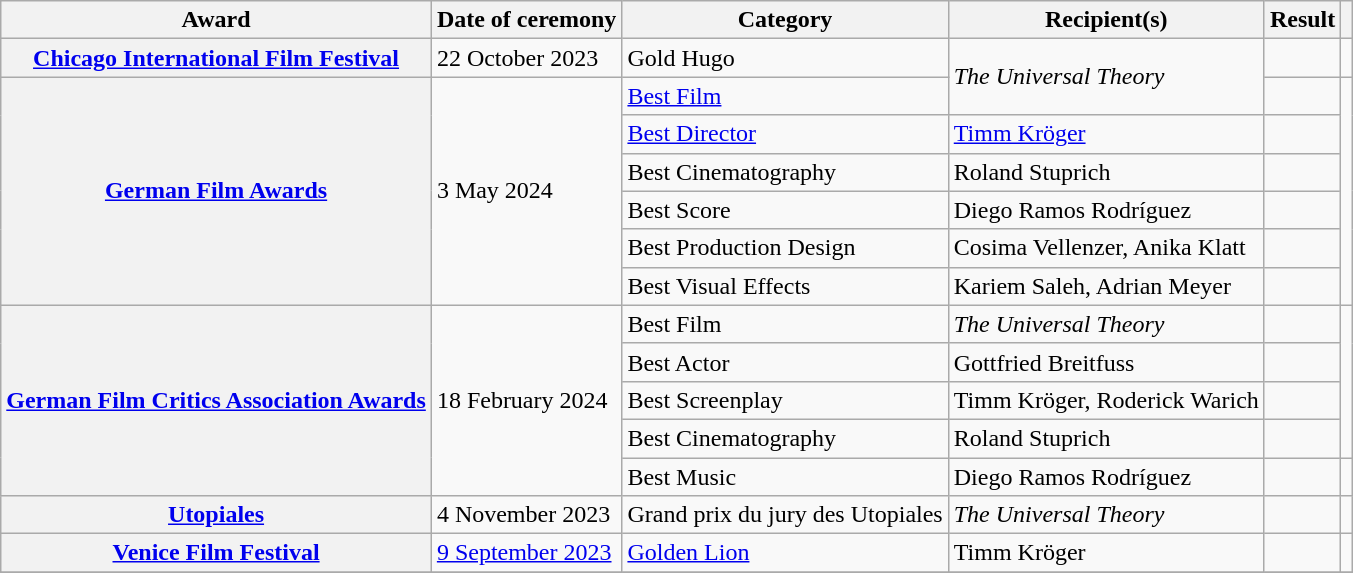<table class="wikitable sortable plainrowheaders">
<tr>
<th scope="col">Award</th>
<th scope="col">Date of ceremony</th>
<th scope="col">Category</th>
<th scope="col">Recipient(s)</th>
<th scope="col">Result</th>
<th scope="col" class="unsortable"></th>
</tr>
<tr>
<th scope="row"><a href='#'>Chicago International Film Festival</a></th>
<td>22 October 2023</td>
<td>Gold Hugo</td>
<td rowspan="2"><em>The Universal Theory</em></td>
<td></td>
<td align="center"></td>
</tr>
<tr>
<th scope="row" rowspan="6"><a href='#'>German Film Awards</a></th>
<td rowspan="6">3 May 2024</td>
<td><a href='#'>Best Film</a></td>
<td></td>
<td rowspan="6" align="center"><br></td>
</tr>
<tr>
<td><a href='#'>Best Director</a></td>
<td><a href='#'>Timm Kröger</a></td>
<td></td>
</tr>
<tr>
<td>Best Cinematography</td>
<td>Roland Stuprich</td>
<td></td>
</tr>
<tr>
<td>Best Score</td>
<td>Diego Ramos Rodríguez</td>
<td></td>
</tr>
<tr>
<td>Best Production Design</td>
<td>Cosima Vellenzer, Anika Klatt</td>
<td></td>
</tr>
<tr>
<td>Best Visual Effects</td>
<td>Kariem Saleh, Adrian Meyer</td>
<td></td>
</tr>
<tr>
<th rowspan="5" scope="row"><a href='#'>German Film Critics Association Awards</a></th>
<td rowspan="5">18 February 2024</td>
<td>Best Film</td>
<td><em>The Universal Theory</em></td>
<td></td>
<td rowspan="4" align="center"></td>
</tr>
<tr>
<td>Best Actor</td>
<td>Gottfried Breitfuss</td>
<td></td>
</tr>
<tr>
<td>Best Screenplay</td>
<td>Timm Kröger, Roderick Warich</td>
<td></td>
</tr>
<tr>
<td>Best Cinematography</td>
<td>Roland Stuprich</td>
<td></td>
</tr>
<tr>
<td>Best Music</td>
<td>Diego Ramos Rodríguez</td>
<td></td>
<td align="center"></td>
</tr>
<tr>
<th scope="row"><a href='#'>Utopiales</a></th>
<td>4 November 2023</td>
<td>Grand prix du jury des Utopiales</td>
<td><em>The Universal Theory</em></td>
<td></td>
<td align="center"></td>
</tr>
<tr>
<th scope="row"><a href='#'>Venice Film Festival</a></th>
<td><a href='#'>9 September 2023</a></td>
<td><a href='#'>Golden Lion</a></td>
<td>Timm Kröger</td>
<td></td>
<td align="center"></td>
</tr>
<tr>
</tr>
</table>
